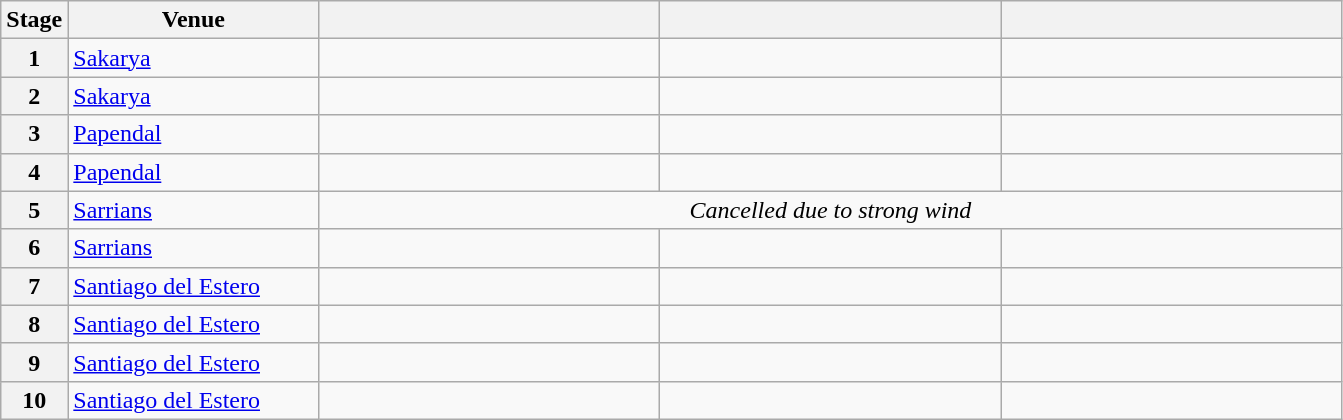<table class="wikitable">
<tr>
<th>Stage</th>
<th width=160>Venue</th>
<th width=220></th>
<th width=220></th>
<th width=220></th>
</tr>
<tr>
<th>1</th>
<td> <a href='#'>Sakarya</a></td>
<td></td>
<td></td>
<td></td>
</tr>
<tr>
<th>2</th>
<td> <a href='#'>Sakarya</a></td>
<td></td>
<td></td>
<td></td>
</tr>
<tr>
<th>3</th>
<td> <a href='#'>Papendal</a></td>
<td></td>
<td></td>
<td></td>
</tr>
<tr>
<th>4</th>
<td> <a href='#'>Papendal</a></td>
<td></td>
<td></td>
<td></td>
</tr>
<tr>
<th>5</th>
<td> <a href='#'>Sarrians</a></td>
<td align=center colspan=3><em>Cancelled due to strong wind</em></td>
</tr>
<tr>
<th>6</th>
<td> <a href='#'>Sarrians</a></td>
<td></td>
<td></td>
<td></td>
</tr>
<tr>
<th>7</th>
<td> <a href='#'>Santiago del Estero</a></td>
<td></td>
<td></td>
<td></td>
</tr>
<tr>
<th>8</th>
<td> <a href='#'>Santiago del Estero</a></td>
<td></td>
<td></td>
<td></td>
</tr>
<tr>
<th>9</th>
<td> <a href='#'>Santiago del Estero</a></td>
<td></td>
<td></td>
<td></td>
</tr>
<tr>
<th>10</th>
<td> <a href='#'>Santiago del Estero</a></td>
<td></td>
<td></td>
<td></td>
</tr>
</table>
